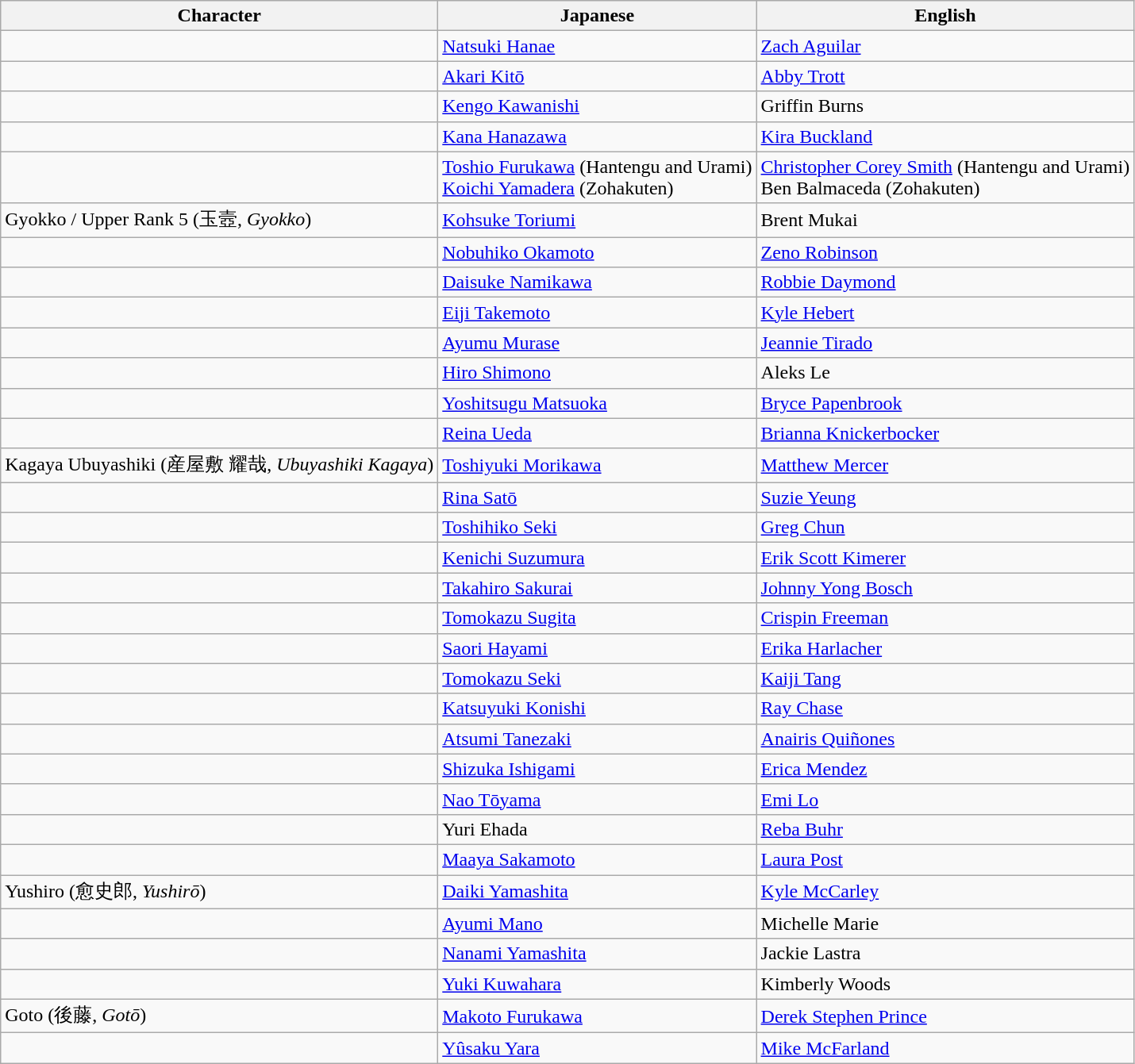<table class="wikitable sortable">
<tr>
<th scope="col">Character</th>
<th scope="col">Japanese</th>
<th scope="col">English</th>
</tr>
<tr>
<td scope="row"></td>
<td align="left"><a href='#'>Natsuki Hanae</a></td>
<td align="left"><a href='#'>Zach Aguilar</a></td>
</tr>
<tr>
<td scope="row"></td>
<td align="left"><a href='#'>Akari Kitō</a></td>
<td align="left"><a href='#'>Abby Trott</a></td>
</tr>
<tr>
<td></td>
<td><a href='#'>Kengo Kawanishi</a></td>
<td>Griffin Burns</td>
</tr>
<tr>
<td></td>
<td><a href='#'>Kana Hanazawa</a></td>
<td><a href='#'>Kira Buckland</a></td>
</tr>
<tr>
<td></td>
<td><a href='#'>Toshio Furukawa</a> (Hantengu and Urami)<br><a href='#'>Koichi Yamadera</a> (Zohakuten)</td>
<td><a href='#'>Christopher Corey Smith</a> (Hantengu and Urami)<br>Ben Balmaceda (Zohakuten)</td>
</tr>
<tr>
<td>Gyokko / Upper Rank 5 (玉壼, <em>Gyokko</em>)</td>
<td><a href='#'>Kohsuke Toriumi</a></td>
<td>Brent Mukai</td>
</tr>
<tr>
<td></td>
<td><a href='#'>Nobuhiko Okamoto</a></td>
<td><a href='#'>Zeno Robinson</a></td>
</tr>
<tr>
<td></td>
<td><a href='#'>Daisuke Namikawa</a></td>
<td><a href='#'>Robbie Daymond</a></td>
</tr>
<tr>
<td></td>
<td><a href='#'>Eiji Takemoto</a></td>
<td><a href='#'>Kyle Hebert</a></td>
</tr>
<tr>
<td></td>
<td><a href='#'>Ayumu Murase</a></td>
<td><a href='#'>Jeannie Tirado</a></td>
</tr>
<tr>
<td></td>
<td><a href='#'>Hiro Shimono</a></td>
<td>Aleks Le</td>
</tr>
<tr>
<td></td>
<td><a href='#'>Yoshitsugu Matsuoka</a></td>
<td><a href='#'>Bryce Papenbrook</a></td>
</tr>
<tr>
<td></td>
<td><a href='#'>Reina Ueda</a></td>
<td><a href='#'>Brianna Knickerbocker</a></td>
</tr>
<tr>
<td>Kagaya Ubuyashiki (産屋敷 耀哉, <em>Ubuyashiki Kagaya</em>)</td>
<td><a href='#'>Toshiyuki Morikawa</a></td>
<td><a href='#'>Matthew Mercer</a></td>
</tr>
<tr>
<td></td>
<td><a href='#'>Rina Satō</a></td>
<td><a href='#'>Suzie Yeung</a></td>
</tr>
<tr>
<td></td>
<td><a href='#'>Toshihiko Seki</a></td>
<td><a href='#'>Greg Chun</a></td>
</tr>
<tr>
<td></td>
<td><a href='#'>Kenichi Suzumura</a></td>
<td><a href='#'>Erik Scott Kimerer</a></td>
</tr>
<tr>
<td></td>
<td><a href='#'>Takahiro Sakurai</a></td>
<td><a href='#'>Johnny Yong Bosch</a></td>
</tr>
<tr>
<td></td>
<td><a href='#'>Tomokazu Sugita</a></td>
<td><a href='#'>Crispin Freeman</a></td>
</tr>
<tr>
<td></td>
<td><a href='#'>Saori Hayami</a></td>
<td><a href='#'>Erika Harlacher</a></td>
</tr>
<tr>
<td></td>
<td><a href='#'>Tomokazu Seki</a></td>
<td><a href='#'>Kaiji Tang</a></td>
</tr>
<tr>
<td></td>
<td><a href='#'>Katsuyuki Konishi</a></td>
<td><a href='#'>Ray Chase</a></td>
</tr>
<tr>
<td></td>
<td><a href='#'>Atsumi Tanezaki</a></td>
<td><a href='#'>Anairis Quiñones</a></td>
</tr>
<tr>
<td></td>
<td><a href='#'>Shizuka Ishigami</a></td>
<td><a href='#'>Erica Mendez</a></td>
</tr>
<tr>
<td></td>
<td><a href='#'>Nao Tōyama</a></td>
<td><a href='#'>Emi Lo</a></td>
</tr>
<tr>
<td></td>
<td>Yuri Ehada</td>
<td><a href='#'>Reba Buhr</a></td>
</tr>
<tr>
<td></td>
<td><a href='#'>Maaya Sakamoto</a></td>
<td><a href='#'>Laura Post</a></td>
</tr>
<tr>
<td>Yushiro (愈史郎, <em>Yushirō</em>)</td>
<td><a href='#'>Daiki Yamashita</a></td>
<td><a href='#'>Kyle McCarley</a></td>
</tr>
<tr>
<td scope="row"></td>
<td align="left"><a href='#'>Ayumi Mano</a></td>
<td align="left">Michelle Marie</td>
</tr>
<tr>
<td scope="row"></td>
<td align="left"><a href='#'>Nanami Yamashita</a></td>
<td align="left">Jackie Lastra</td>
</tr>
<tr>
<td scope="row"></td>
<td align="left"><a href='#'>Yuki Kuwahara</a></td>
<td align="left">Kimberly Woods</td>
</tr>
<tr>
<td>Goto (後藤, <em>Gotō</em>)</td>
<td><a href='#'>Makoto Furukawa</a></td>
<td><a href='#'>Derek Stephen Prince</a></td>
</tr>
<tr>
<td></td>
<td><a href='#'>Yûsaku Yara</a></td>
<td><a href='#'>Mike McFarland</a></td>
</tr>
</table>
